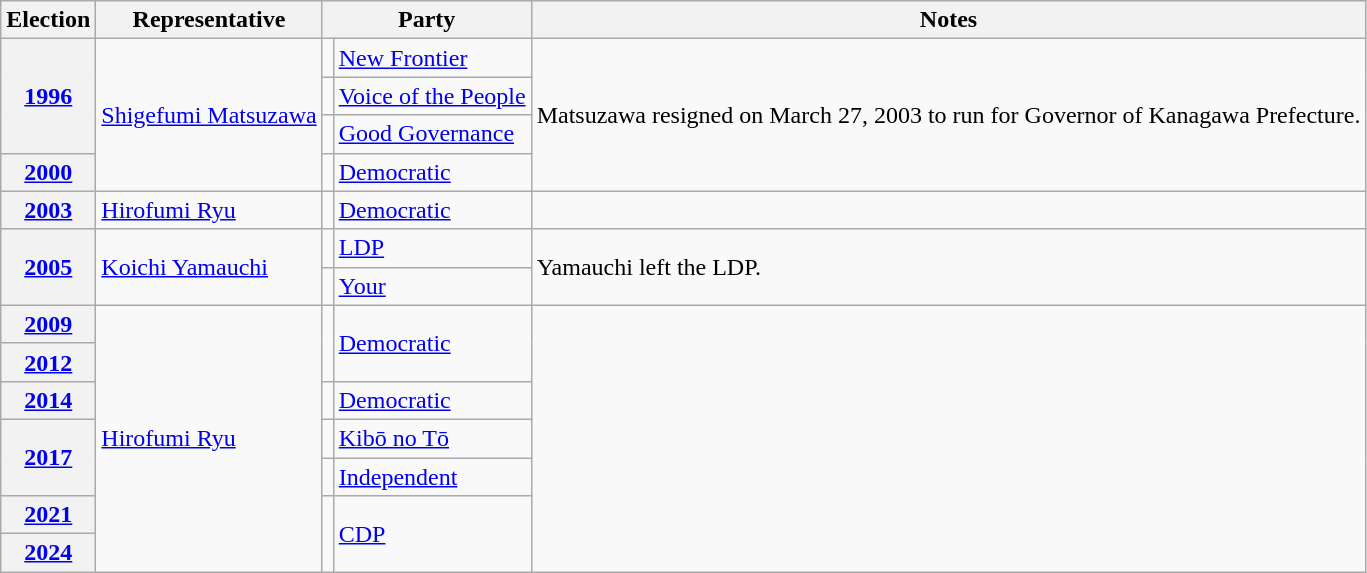<table class=wikitable>
<tr valign=bottom>
<th>Election</th>
<th>Representative</th>
<th colspan=2>Party</th>
<th>Notes</th>
</tr>
<tr>
<th rowspan=3><a href='#'>1996</a></th>
<td rowspan=4><a href='#'>Shigefumi Matsuzawa</a></td>
<td bgcolor=></td>
<td><a href='#'>New Frontier</a></td>
<td rowspan=4>Matsuzawa resigned on March 27, 2003 to run for Governor of Kanagawa Prefecture.</td>
</tr>
<tr>
<td bgcolor=></td>
<td><a href='#'>Voice of the People</a></td>
</tr>
<tr>
<td bgcolor=></td>
<td><a href='#'>Good Governance</a></td>
</tr>
<tr>
<th><a href='#'>2000</a></th>
<td bgcolor=></td>
<td><a href='#'>Democratic</a></td>
</tr>
<tr>
<th><a href='#'>2003</a></th>
<td><a href='#'>Hirofumi Ryu</a></td>
<td bgcolor=></td>
<td><a href='#'>Democratic</a></td>
<td></td>
</tr>
<tr>
<th rowspan=2><a href='#'>2005</a></th>
<td rowspan=2><a href='#'>Koichi Yamauchi</a></td>
<td bgcolor=></td>
<td><a href='#'>LDP</a></td>
<td rowspan=2>Yamauchi left the LDP.</td>
</tr>
<tr>
<td bgcolor=></td>
<td><a href='#'>Your</a></td>
</tr>
<tr>
<th><a href='#'>2009</a></th>
<td rowspan=8><a href='#'>Hirofumi Ryu</a></td>
<td rowspan=3 bgcolor=></td>
<td rowspan=3><a href='#'>Democratic</a></td>
<td rowspan=8></td>
</tr>
<tr>
<th><a href='#'>2012</a></th>
</tr>
<tr>
<th rowspan=2><a href='#'>2014</a></th>
</tr>
<tr>
<td bgcolor=></td>
<td><a href='#'>Democratic</a></td>
</tr>
<tr>
<th rowspan=2><a href='#'>2017</a></th>
<td bgcolor=></td>
<td><a href='#'>Kibō no Tō</a></td>
</tr>
<tr>
<td bgcolor=></td>
<td><a href='#'>Independent</a></td>
</tr>
<tr>
<th><a href='#'>2021</a></th>
<td rowspan=2 bgcolor=></td>
<td rowspan=2><a href='#'>CDP</a></td>
</tr>
<tr>
<th><a href='#'>2024</a></th>
</tr>
</table>
